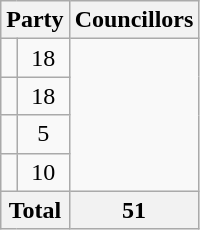<table class="wikitable">
<tr>
<th colspan=2>Party</th>
<th>Councillors</th>
</tr>
<tr>
<td></td>
<td align=center>18</td>
</tr>
<tr>
<td></td>
<td align=center>18</td>
</tr>
<tr>
<td></td>
<td align=center>5</td>
</tr>
<tr>
<td></td>
<td align=center>10</td>
</tr>
<tr>
<th colspan=2>Total</th>
<th align=center>51</th>
</tr>
</table>
